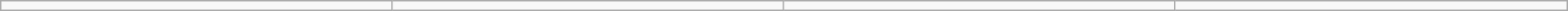<table class="wikitable" style="width: 90%;text-align: center;">
<tr align="center">
<td></td>
<td></td>
<td></td>
<td></td>
</tr>
</table>
